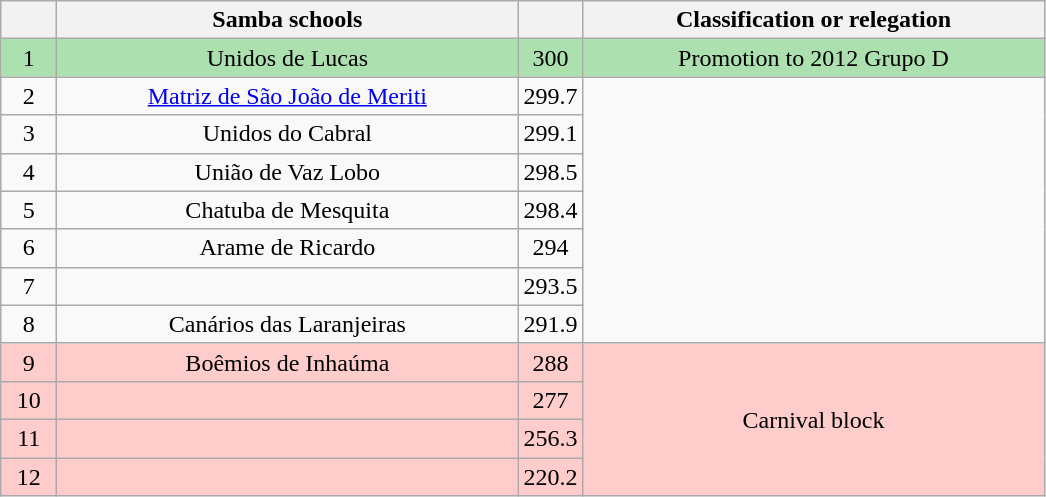<table class="wikitable">
<tr>
<th width="30"></th>
<th width="300">Samba schools</th>
<th width="20"></th>
<th width="300">Classification or relegation</th>
</tr>
<tr align="center">
<td bgcolor=ACE1AF>1</td>
<td bgcolor=ACE1AF>Unidos de Lucas</td>
<td bgcolor="ACE1AF">300</td>
<td bgcolor=ACE1AF><span>Promotion to 2012 Grupo D</span></td>
</tr>
<tr align="center">
<td>2</td>
<td><a href='#'>Matriz de São João de Meriti</a></td>
<td>299.7</td>
<td rowspan="7"></td>
</tr>
<tr align="center">
<td>3</td>
<td>Unidos do Cabral</td>
<td>299.1</td>
</tr>
<tr align="center">
<td>4</td>
<td>União de Vaz Lobo</td>
<td>298.5</td>
</tr>
<tr align="center">
<td>5</td>
<td>Chatuba de Mesquita</td>
<td>298.4</td>
</tr>
<tr align="center">
<td>6</td>
<td>Arame de Ricardo</td>
<td>294</td>
</tr>
<tr align="center">
<td>7</td>
<td></td>
<td>293.5</td>
</tr>
<tr align="center">
<td>8</td>
<td>Canários das Laranjeiras</td>
<td>291.9</td>
</tr>
<tr align="center">
<td bgcolor=FFCCCC>9</td>
<td bgcolor=FFCCCC>Boêmios de Inhaúma</td>
<td bgcolor="FFCCCC">288</td>
<td rowspan="4" bgcolor=FFCCCC>Carnival block</td>
</tr>
<tr align="center">
<td bgcolor=FFCCCC>10</td>
<td bgcolor=FFCCCC></td>
<td bgcolor=FFCCCC>277</td>
</tr>
<tr align="center">
<td bgcolor=FFCCCC>11</td>
<td bgcolor=FFCCCC></td>
<td bgcolor=FFCCCC>256.3</td>
</tr>
<tr align="center">
<td bgcolor=FFCCCC>12</td>
<td bgcolor=FFCCCC></td>
<td bgcolor=FFCCCC>220.2</td>
</tr>
</table>
